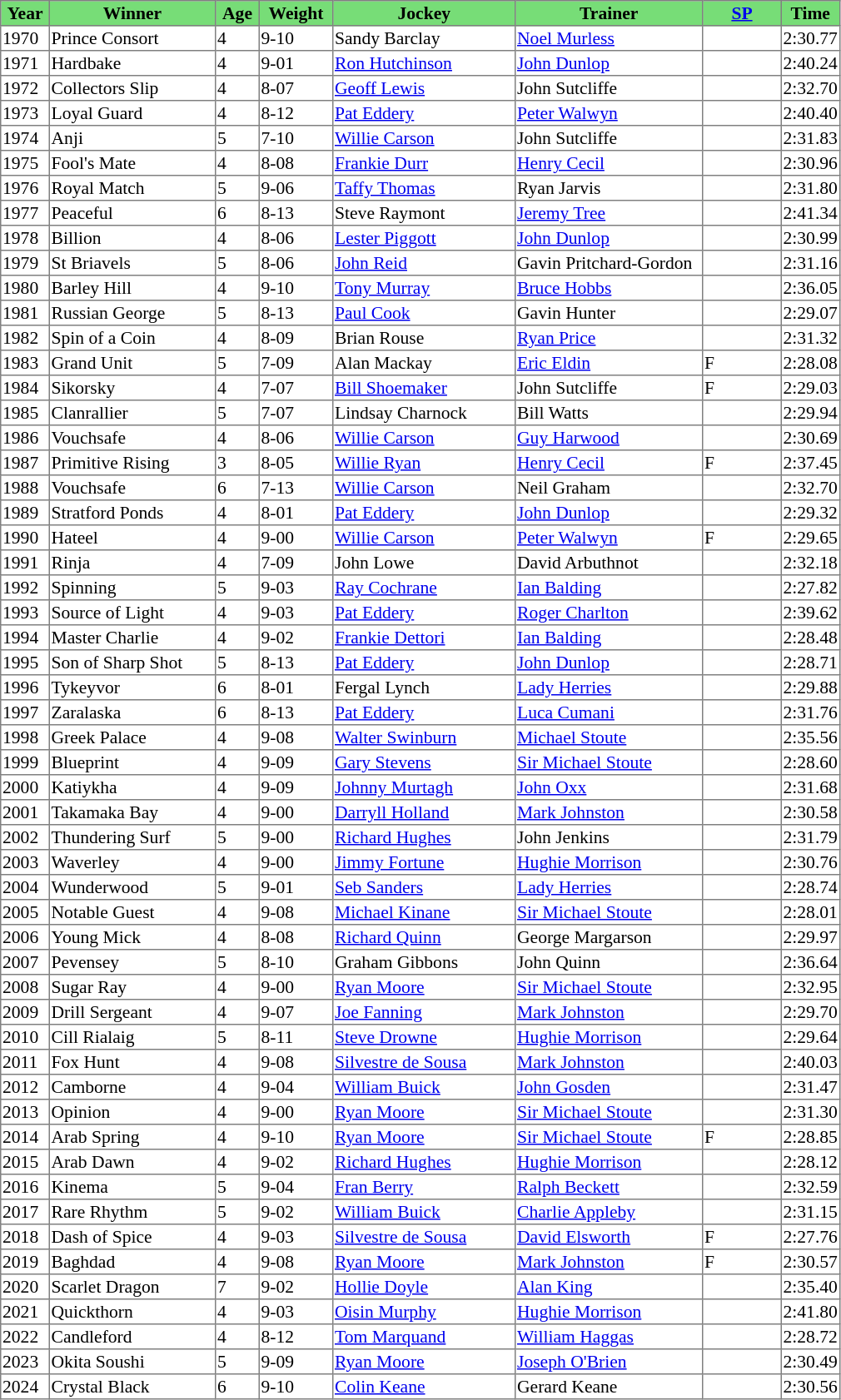<table class = "sortable" | border="1" style="border-collapse: collapse; font-size:90%">
<tr bgcolor="#77dd77" align="center">
<th width="36px"><strong>Year</strong><br></th>
<th width="130px"><strong>Winner</strong><br></th>
<th width="32px"><strong>Age</strong><br></th>
<th width="56px"><strong>Weight</strong><br></th>
<th width="143px"><strong>Jockey</strong><br></th>
<th width="147px"><strong>Trainer</strong><br></th>
<th width="60px"><strong><a href='#'>SP</a></strong><br></th>
<th><strong>Time</strong></th>
</tr>
<tr>
<td>1970</td>
<td>Prince Consort</td>
<td>4</td>
<td>9-10</td>
<td>Sandy Barclay</td>
<td><a href='#'>Noel Murless</a></td>
<td></td>
<td>2:30.77</td>
</tr>
<tr>
<td>1971</td>
<td>Hardbake</td>
<td>4</td>
<td>9-01</td>
<td><a href='#'>Ron Hutchinson</a></td>
<td><a href='#'>John Dunlop</a></td>
<td></td>
<td>2:40.24</td>
</tr>
<tr>
<td>1972</td>
<td>Collectors Slip</td>
<td>4</td>
<td>8-07</td>
<td><a href='#'>Geoff Lewis</a></td>
<td>John Sutcliffe</td>
<td></td>
<td>2:32.70</td>
</tr>
<tr>
<td>1973</td>
<td>Loyal Guard</td>
<td>4</td>
<td>8-12</td>
<td><a href='#'>Pat Eddery</a></td>
<td><a href='#'>Peter Walwyn</a></td>
<td></td>
<td>2:40.40</td>
</tr>
<tr>
<td>1974</td>
<td>Anji</td>
<td>5</td>
<td>7-10</td>
<td><a href='#'>Willie Carson</a></td>
<td>John Sutcliffe</td>
<td></td>
<td>2:31.83</td>
</tr>
<tr>
<td>1975</td>
<td>Fool's Mate</td>
<td>4</td>
<td>8-08</td>
<td><a href='#'>Frankie Durr</a></td>
<td><a href='#'>Henry Cecil</a></td>
<td></td>
<td>2:30.96</td>
</tr>
<tr>
<td>1976</td>
<td>Royal Match</td>
<td>5</td>
<td>9-06</td>
<td><a href='#'>Taffy Thomas</a></td>
<td>Ryan Jarvis</td>
<td></td>
<td>2:31.80</td>
</tr>
<tr>
<td>1977</td>
<td>Peaceful</td>
<td>6</td>
<td>8-13</td>
<td>Steve Raymont</td>
<td><a href='#'>Jeremy Tree</a></td>
<td></td>
<td>2:41.34</td>
</tr>
<tr>
<td>1978</td>
<td>Billion</td>
<td>4</td>
<td>8-06</td>
<td><a href='#'>Lester Piggott</a></td>
<td><a href='#'>John Dunlop</a></td>
<td></td>
<td>2:30.99</td>
</tr>
<tr>
<td>1979</td>
<td>St Briavels</td>
<td>5</td>
<td>8-06</td>
<td><a href='#'>John Reid</a></td>
<td>Gavin Pritchard-Gordon</td>
<td></td>
<td>2:31.16</td>
</tr>
<tr>
<td>1980</td>
<td>Barley Hill</td>
<td>4</td>
<td>9-10</td>
<td><a href='#'>Tony Murray</a></td>
<td><a href='#'>Bruce Hobbs</a></td>
<td></td>
<td>2:36.05</td>
</tr>
<tr>
<td>1981</td>
<td>Russian George</td>
<td>5</td>
<td>8-13</td>
<td><a href='#'>Paul Cook</a></td>
<td>Gavin Hunter</td>
<td></td>
<td>2:29.07</td>
</tr>
<tr>
<td>1982</td>
<td>Spin of a Coin</td>
<td>4</td>
<td>8-09</td>
<td>Brian Rouse</td>
<td><a href='#'>Ryan Price</a></td>
<td></td>
<td>2:31.32</td>
</tr>
<tr>
<td>1983</td>
<td>Grand Unit</td>
<td>5</td>
<td>7-09</td>
<td>Alan Mackay</td>
<td><a href='#'>Eric Eldin</a></td>
<td> F</td>
<td>2:28.08</td>
</tr>
<tr>
<td>1984</td>
<td>Sikorsky</td>
<td>4</td>
<td>7-07</td>
<td><a href='#'>Bill Shoemaker</a></td>
<td>John Sutcliffe</td>
<td> F</td>
<td>2:29.03</td>
</tr>
<tr>
<td>1985</td>
<td>Clanrallier</td>
<td>5</td>
<td>7-07</td>
<td>Lindsay Charnock</td>
<td>Bill Watts</td>
<td></td>
<td>2:29.94</td>
</tr>
<tr>
<td>1986</td>
<td>Vouchsafe</td>
<td>4</td>
<td>8-06</td>
<td><a href='#'>Willie Carson</a></td>
<td><a href='#'>Guy Harwood</a></td>
<td></td>
<td>2:30.69</td>
</tr>
<tr>
<td>1987</td>
<td>Primitive Rising</td>
<td>3</td>
<td>8-05</td>
<td><a href='#'>Willie Ryan</a></td>
<td><a href='#'>Henry Cecil</a></td>
<td> F</td>
<td>2:37.45</td>
</tr>
<tr>
<td>1988</td>
<td>Vouchsafe</td>
<td>6</td>
<td>7-13</td>
<td><a href='#'>Willie Carson</a></td>
<td>Neil Graham</td>
<td></td>
<td>2:32.70</td>
</tr>
<tr>
<td>1989</td>
<td>Stratford Ponds</td>
<td>4</td>
<td>8-01</td>
<td><a href='#'>Pat Eddery</a></td>
<td><a href='#'>John Dunlop</a></td>
<td></td>
<td>2:29.32</td>
</tr>
<tr>
<td>1990</td>
<td>Hateel</td>
<td>4</td>
<td>9-00</td>
<td><a href='#'>Willie Carson</a></td>
<td><a href='#'>Peter Walwyn</a></td>
<td> F</td>
<td>2:29.65</td>
</tr>
<tr>
<td>1991</td>
<td>Rinja</td>
<td>4</td>
<td>7-09</td>
<td>John Lowe</td>
<td>David Arbuthnot</td>
<td></td>
<td>2:32.18</td>
</tr>
<tr>
<td>1992</td>
<td>Spinning</td>
<td>5</td>
<td>9-03</td>
<td><a href='#'>Ray Cochrane</a></td>
<td><a href='#'>Ian Balding</a></td>
<td></td>
<td>2:27.82</td>
</tr>
<tr>
<td>1993</td>
<td>Source of Light</td>
<td>4</td>
<td>9-03</td>
<td><a href='#'>Pat Eddery</a></td>
<td><a href='#'>Roger Charlton</a></td>
<td></td>
<td>2:39.62</td>
</tr>
<tr>
<td>1994</td>
<td>Master Charlie</td>
<td>4</td>
<td>9-02</td>
<td><a href='#'>Frankie Dettori</a></td>
<td><a href='#'>Ian Balding</a></td>
<td></td>
<td>2:28.48</td>
</tr>
<tr>
<td>1995</td>
<td>Son of Sharp Shot</td>
<td>5</td>
<td>8-13</td>
<td><a href='#'>Pat Eddery</a></td>
<td><a href='#'>John Dunlop</a></td>
<td></td>
<td>2:28.71</td>
</tr>
<tr>
<td>1996</td>
<td>Tykeyvor</td>
<td>6</td>
<td>8-01</td>
<td>Fergal Lynch</td>
<td><a href='#'>Lady Herries</a></td>
<td></td>
<td>2:29.88</td>
</tr>
<tr>
<td>1997</td>
<td>Zaralaska</td>
<td>6</td>
<td>8-13</td>
<td><a href='#'>Pat Eddery</a></td>
<td><a href='#'>Luca Cumani</a></td>
<td></td>
<td>2:31.76</td>
</tr>
<tr>
<td>1998</td>
<td>Greek Palace</td>
<td>4</td>
<td>9-08</td>
<td><a href='#'>Walter Swinburn</a></td>
<td><a href='#'>Michael Stoute</a></td>
<td></td>
<td>2:35.56</td>
</tr>
<tr>
<td>1999</td>
<td>Blueprint</td>
<td>4</td>
<td>9-09</td>
<td><a href='#'>Gary Stevens</a></td>
<td><a href='#'>Sir Michael Stoute</a></td>
<td></td>
<td>2:28.60</td>
</tr>
<tr>
<td>2000</td>
<td>Katiykha</td>
<td>4</td>
<td>9-09</td>
<td><a href='#'>Johnny Murtagh</a></td>
<td><a href='#'>John Oxx</a></td>
<td></td>
<td>2:31.68</td>
</tr>
<tr>
<td>2001</td>
<td>Takamaka Bay</td>
<td>4</td>
<td>9-00</td>
<td><a href='#'>Darryll Holland</a></td>
<td><a href='#'>Mark Johnston</a></td>
<td></td>
<td>2:30.58</td>
</tr>
<tr>
<td>2002</td>
<td>Thundering Surf</td>
<td>5</td>
<td>9-00</td>
<td><a href='#'>Richard Hughes</a></td>
<td>John Jenkins</td>
<td></td>
<td>2:31.79</td>
</tr>
<tr>
<td>2003</td>
<td>Waverley</td>
<td>4</td>
<td>9-00</td>
<td><a href='#'>Jimmy Fortune</a></td>
<td><a href='#'>Hughie Morrison</a></td>
<td></td>
<td>2:30.76</td>
</tr>
<tr>
<td>2004</td>
<td>Wunderwood</td>
<td>5</td>
<td>9-01</td>
<td><a href='#'>Seb Sanders</a></td>
<td><a href='#'>Lady Herries</a></td>
<td></td>
<td>2:28.74</td>
</tr>
<tr>
<td>2005</td>
<td>Notable Guest</td>
<td>4</td>
<td>9-08</td>
<td><a href='#'>Michael Kinane</a></td>
<td><a href='#'>Sir Michael Stoute</a></td>
<td></td>
<td>2:28.01</td>
</tr>
<tr>
<td>2006</td>
<td>Young Mick</td>
<td>4</td>
<td>8-08</td>
<td><a href='#'>Richard Quinn</a></td>
<td>George Margarson</td>
<td></td>
<td>2:29.97</td>
</tr>
<tr>
<td>2007</td>
<td>Pevensey</td>
<td>5</td>
<td>8-10</td>
<td>Graham Gibbons</td>
<td>John Quinn</td>
<td></td>
<td>2:36.64</td>
</tr>
<tr>
<td>2008</td>
<td>Sugar Ray</td>
<td>4</td>
<td>9-00</td>
<td><a href='#'>Ryan Moore</a></td>
<td><a href='#'>Sir Michael Stoute</a></td>
<td></td>
<td>2:32.95</td>
</tr>
<tr>
<td>2009</td>
<td>Drill Sergeant</td>
<td>4</td>
<td>9-07</td>
<td><a href='#'>Joe Fanning</a></td>
<td><a href='#'>Mark Johnston</a></td>
<td></td>
<td>2:29.70</td>
</tr>
<tr>
<td>2010</td>
<td>Cill Rialaig</td>
<td>5</td>
<td>8-11</td>
<td><a href='#'>Steve Drowne</a></td>
<td><a href='#'>Hughie Morrison</a></td>
<td></td>
<td>2:29.64</td>
</tr>
<tr>
<td>2011</td>
<td>Fox Hunt</td>
<td>4</td>
<td>9-08</td>
<td><a href='#'>Silvestre de Sousa</a></td>
<td><a href='#'>Mark Johnston</a></td>
<td></td>
<td>2:40.03</td>
</tr>
<tr>
<td>2012</td>
<td>Camborne</td>
<td>4</td>
<td>9-04</td>
<td><a href='#'>William Buick</a></td>
<td><a href='#'>John Gosden</a></td>
<td></td>
<td>2:31.47</td>
</tr>
<tr>
<td>2013</td>
<td>Opinion</td>
<td>4</td>
<td>9-00</td>
<td><a href='#'>Ryan Moore</a></td>
<td><a href='#'>Sir Michael Stoute</a></td>
<td></td>
<td>2:31.30</td>
</tr>
<tr>
<td>2014</td>
<td>Arab Spring</td>
<td>4</td>
<td>9-10</td>
<td><a href='#'>Ryan Moore</a></td>
<td><a href='#'>Sir Michael Stoute</a></td>
<td>F</td>
<td>2:28.85</td>
</tr>
<tr>
<td>2015</td>
<td>Arab Dawn</td>
<td>4</td>
<td>9-02</td>
<td><a href='#'>Richard Hughes</a></td>
<td><a href='#'>Hughie Morrison</a></td>
<td></td>
<td>2:28.12</td>
</tr>
<tr>
<td>2016</td>
<td>Kinema</td>
<td>5</td>
<td>9-04</td>
<td><a href='#'>Fran Berry</a></td>
<td><a href='#'>Ralph Beckett</a></td>
<td></td>
<td>2:32.59</td>
</tr>
<tr>
<td>2017</td>
<td>Rare Rhythm</td>
<td>5</td>
<td>9-02</td>
<td><a href='#'>William Buick</a></td>
<td><a href='#'>Charlie Appleby</a></td>
<td></td>
<td>2:31.15</td>
</tr>
<tr>
<td>2018</td>
<td>Dash of Spice</td>
<td>4</td>
<td>9-03</td>
<td><a href='#'>Silvestre de Sousa</a></td>
<td><a href='#'>David Elsworth</a></td>
<td> F</td>
<td>2:27.76</td>
</tr>
<tr>
<td>2019</td>
<td>Baghdad</td>
<td>4</td>
<td>9-08</td>
<td><a href='#'>Ryan Moore</a></td>
<td><a href='#'>Mark Johnston</a></td>
<td> F</td>
<td>2:30.57</td>
</tr>
<tr>
<td>2020</td>
<td>Scarlet Dragon</td>
<td>7</td>
<td>9-02</td>
<td><a href='#'>Hollie Doyle</a></td>
<td><a href='#'>Alan King</a></td>
<td></td>
<td>2:35.40</td>
</tr>
<tr>
<td>2021</td>
<td>Quickthorn</td>
<td>4</td>
<td>9-03</td>
<td><a href='#'>Oisin Murphy</a></td>
<td><a href='#'>Hughie Morrison</a></td>
<td></td>
<td>2:41.80</td>
</tr>
<tr>
<td>2022</td>
<td>Candleford</td>
<td>4</td>
<td>8-12</td>
<td><a href='#'>Tom Marquand</a></td>
<td><a href='#'>William Haggas</a></td>
<td></td>
<td>2:28.72</td>
</tr>
<tr>
<td>2023</td>
<td>Okita Soushi</td>
<td>5</td>
<td>9-09</td>
<td><a href='#'>Ryan Moore</a></td>
<td><a href='#'>Joseph O'Brien</a></td>
<td></td>
<td>2:30.49</td>
</tr>
<tr>
<td>2024</td>
<td>Crystal Black</td>
<td>6</td>
<td>9-10</td>
<td><a href='#'>Colin Keane</a></td>
<td>Gerard Keane</td>
<td></td>
<td>2:30.56</td>
</tr>
</table>
